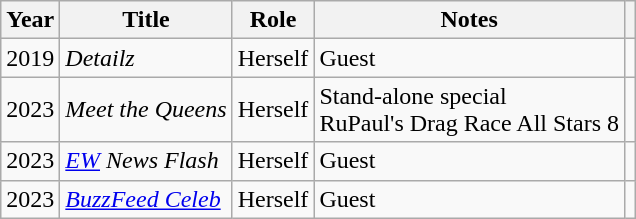<table class="wikitable">
<tr>
<th>Year</th>
<th>Title</th>
<th>Role</th>
<th>Notes</th>
<th></th>
</tr>
<tr>
<td>2019</td>
<td><em>Detailz</em></td>
<td>Herself</td>
<td>Guest</td>
<td></td>
</tr>
<tr>
<td>2023</td>
<td><em>Meet the Queens</em></td>
<td>Herself</td>
<td>Stand-alone special<br> RuPaul's Drag Race All Stars 8</td>
<td></td>
</tr>
<tr>
<td>2023</td>
<td><em><a href='#'>EW</a> News Flash</em></td>
<td>Herself</td>
<td>Guest</td>
<td></td>
</tr>
<tr>
<td>2023</td>
<td><em><a href='#'>BuzzFeed Celeb</a></em></td>
<td>Herself</td>
<td>Guest</td>
<td></td>
</tr>
</table>
